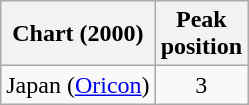<table class="wikitable">
<tr>
<th>Chart (2000)</th>
<th>Peak<br>position</th>
</tr>
<tr>
<td>Japan (<a href='#'>Oricon</a>)</td>
<td style="text-align:center;">3</td>
</tr>
</table>
